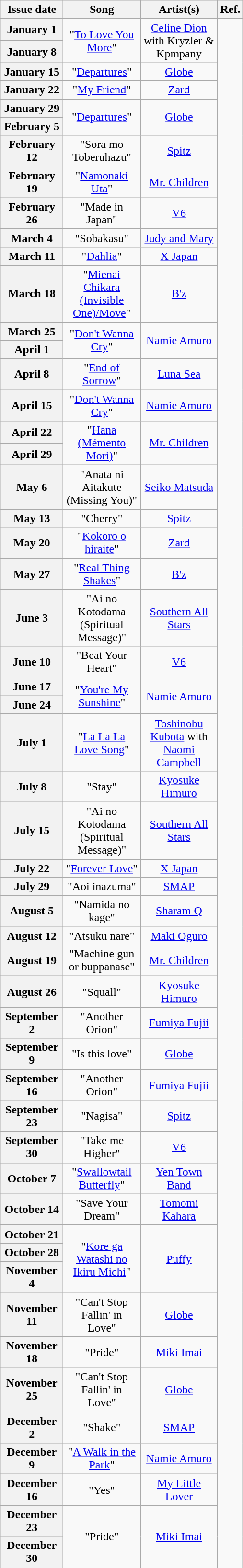<table class="wikitable plainrowheaders" style="text-align: center">
<tr>
<th width="80">Issue date</th>
<th width="100">Song</th>
<th width="100">Artist(s)</th>
<th width="20">Ref.</th>
</tr>
<tr>
<th scope="row">January 1</th>
<td rowspan="2">"<a href='#'>To Love You More</a>"</td>
<td rowspan="2"><a href='#'>Celine Dion</a> with Kryzler & Kpmpany</td>
<td rowspan="54"></td>
</tr>
<tr>
<th scope="row">January 8</th>
</tr>
<tr>
<th scope="row">January 15</th>
<td>"<a href='#'>Departures</a>"</td>
<td><a href='#'>Globe</a></td>
</tr>
<tr>
<th scope="row">January 22</th>
<td>"<a href='#'>My Friend</a>"</td>
<td><a href='#'>Zard</a></td>
</tr>
<tr>
<th scope="row">January 29</th>
<td rowspan="2">"<a href='#'>Departures</a>"</td>
<td rowspan="2"><a href='#'>Globe</a></td>
</tr>
<tr>
<th scope="row">February 5</th>
</tr>
<tr>
<th scope="row">February 12</th>
<td>"Sora mo Toberuhazu"</td>
<td><a href='#'>Spitz</a></td>
</tr>
<tr>
<th scope="row">February 19</th>
<td>"<a href='#'>Namonaki Uta</a>"</td>
<td><a href='#'>Mr. Children</a></td>
</tr>
<tr>
<th scope="row">February 26</th>
<td>"Made in Japan"</td>
<td><a href='#'>V6</a></td>
</tr>
<tr>
<th scope="row">March 4</th>
<td>"Sobakasu"</td>
<td><a href='#'>Judy and Mary</a></td>
</tr>
<tr>
<th scope="row">March 11</th>
<td>"<a href='#'>Dahlia</a>"</td>
<td><a href='#'>X Japan</a></td>
</tr>
<tr>
<th scope="row">March 18</th>
<td>"<a href='#'>Mienai Chikara (Invisible One)/Move</a>"</td>
<td rowspan="1"><a href='#'>B'z</a></td>
</tr>
<tr>
<th scope="row">March 25</th>
<td rowspan="2">"<a href='#'>Don't Wanna Cry</a>"</td>
<td rowspan="2"><a href='#'>Namie Amuro</a></td>
</tr>
<tr>
<th scope="row">April 1</th>
</tr>
<tr>
<th scope="row">April 8</th>
<td>"<a href='#'>End of Sorrow</a>"</td>
<td><a href='#'>Luna Sea</a></td>
</tr>
<tr>
<th scope="row">April 15</th>
<td>"<a href='#'>Don't Wanna Cry</a>"</td>
<td rowspan="1"><a href='#'>Namie Amuro</a></td>
</tr>
<tr>
<th scope="row">April 22</th>
<td rowspan="2">"<a href='#'>Hana (Mémento Mori)</a>"</td>
<td rowspan="2"><a href='#'>Mr. Children</a></td>
</tr>
<tr>
<th scope="row">April 29</th>
</tr>
<tr>
<th scope="row">May 6</th>
<td>"Anata ni Aitakute (Missing You)"</td>
<td><a href='#'>Seiko Matsuda</a></td>
</tr>
<tr>
<th scope="row">May 13</th>
<td>"Cherry"</td>
<td><a href='#'>Spitz</a></td>
</tr>
<tr>
<th scope="row">May 20</th>
<td>"<a href='#'>Kokoro o hiraite</a>"</td>
<td><a href='#'>Zard</a></td>
</tr>
<tr>
<th scope="row">May 27</th>
<td>"<a href='#'>Real Thing Shakes</a>"</td>
<td rowspan="1"><a href='#'>B'z</a></td>
</tr>
<tr>
<th scope="row">June 3</th>
<td>"Ai no Kotodama (Spiritual Message)"</td>
<td><a href='#'>Southern All Stars</a></td>
</tr>
<tr>
<th scope="row">June 10</th>
<td>"Beat Your Heart"</td>
<td><a href='#'>V6</a></td>
</tr>
<tr>
<th scope="row">June 17</th>
<td rowspan="2">"<a href='#'>You're My Sunshine</a>"</td>
<td rowspan="2"><a href='#'>Namie Amuro</a></td>
</tr>
<tr>
<th scope="row">June 24</th>
</tr>
<tr>
<th scope="row">July 1</th>
<td>"<a href='#'>La La La Love Song</a>"</td>
<td><a href='#'>Toshinobu Kubota</a> with <a href='#'>Naomi Campbell</a></td>
</tr>
<tr>
<th scope="row">July 8</th>
<td>"Stay"</td>
<td><a href='#'>Kyosuke Himuro</a></td>
</tr>
<tr>
<th scope="row">July 15</th>
<td>"Ai no Kotodama (Spiritual Message)"</td>
<td><a href='#'>Southern All Stars</a></td>
</tr>
<tr>
<th scope="row">July 22</th>
<td>"<a href='#'>Forever Love</a>"</td>
<td><a href='#'>X Japan</a></td>
</tr>
<tr>
<th scope="row">July 29</th>
<td>"Aoi inazuma"</td>
<td><a href='#'>SMAP</a></td>
</tr>
<tr>
<th scope="row">August 5</th>
<td>"Namida no kage"</td>
<td><a href='#'>Sharam Q</a></td>
</tr>
<tr>
<th scope="row">August 12</th>
<td>"Atsuku nare"</td>
<td><a href='#'>Maki Oguro</a></td>
</tr>
<tr>
<th scope="row">August 19</th>
<td>"Machine gun or buppanase"</td>
<td><a href='#'>Mr. Children</a></td>
</tr>
<tr>
<th scope="row">August 26</th>
<td>"Squall"</td>
<td><a href='#'>Kyosuke Himuro</a></td>
</tr>
<tr>
<th scope="row">September 2</th>
<td>"Another Orion"</td>
<td><a href='#'>Fumiya Fujii</a></td>
</tr>
<tr>
<th scope="row">September 9</th>
<td>"Is this love"</td>
<td><a href='#'>Globe</a></td>
</tr>
<tr>
<th scope="row">September 16</th>
<td>"Another Orion"</td>
<td><a href='#'>Fumiya Fujii</a></td>
</tr>
<tr>
<th scope="row">September 23</th>
<td>"Nagisa"</td>
<td><a href='#'>Spitz</a></td>
</tr>
<tr>
<th scope="row">September 30</th>
<td>"Take me Higher"</td>
<td><a href='#'>V6</a></td>
</tr>
<tr>
<th scope="row">October 7</th>
<td>"<a href='#'>Swallowtail Butterfly</a>"</td>
<td><a href='#'>Yen Town Band</a></td>
</tr>
<tr>
<th scope="row">October 14</th>
<td>"Save Your Dream"</td>
<td><a href='#'>Tomomi Kahara</a></td>
</tr>
<tr>
<th scope="row">October 21</th>
<td rowspan="3">"<a href='#'>Kore ga Watashi no Ikiru Michi</a>"</td>
<td rowspan="3"><a href='#'>Puffy</a></td>
</tr>
<tr>
<th scope="row">October 28</th>
</tr>
<tr>
<th scope="row">November 4</th>
</tr>
<tr>
<th scope="row">November 11</th>
<td>"Can't Stop Fallin' in Love"</td>
<td><a href='#'>Globe</a></td>
</tr>
<tr>
<th scope="row">November 18</th>
<td>"Pride"</td>
<td><a href='#'>Miki Imai</a></td>
</tr>
<tr>
<th scope="row">November 25</th>
<td>"Can't Stop Fallin' in Love"</td>
<td><a href='#'>Globe</a></td>
</tr>
<tr>
<th scope="row">December 2</th>
<td>"Shake"</td>
<td><a href='#'>SMAP</a></td>
</tr>
<tr>
<th scope="row">December 9</th>
<td>"<a href='#'>A Walk in the Park</a>"</td>
<td><a href='#'>Namie Amuro</a></td>
</tr>
<tr>
<th scope="row">December 16</th>
<td>"Yes"</td>
<td><a href='#'>My Little Lover</a></td>
</tr>
<tr>
<th scope="row">December 23</th>
<td rowspan="2">"Pride"</td>
<td rowspan="2"><a href='#'>Miki Imai</a></td>
</tr>
<tr>
<th scope="row">December 30</th>
</tr>
</table>
